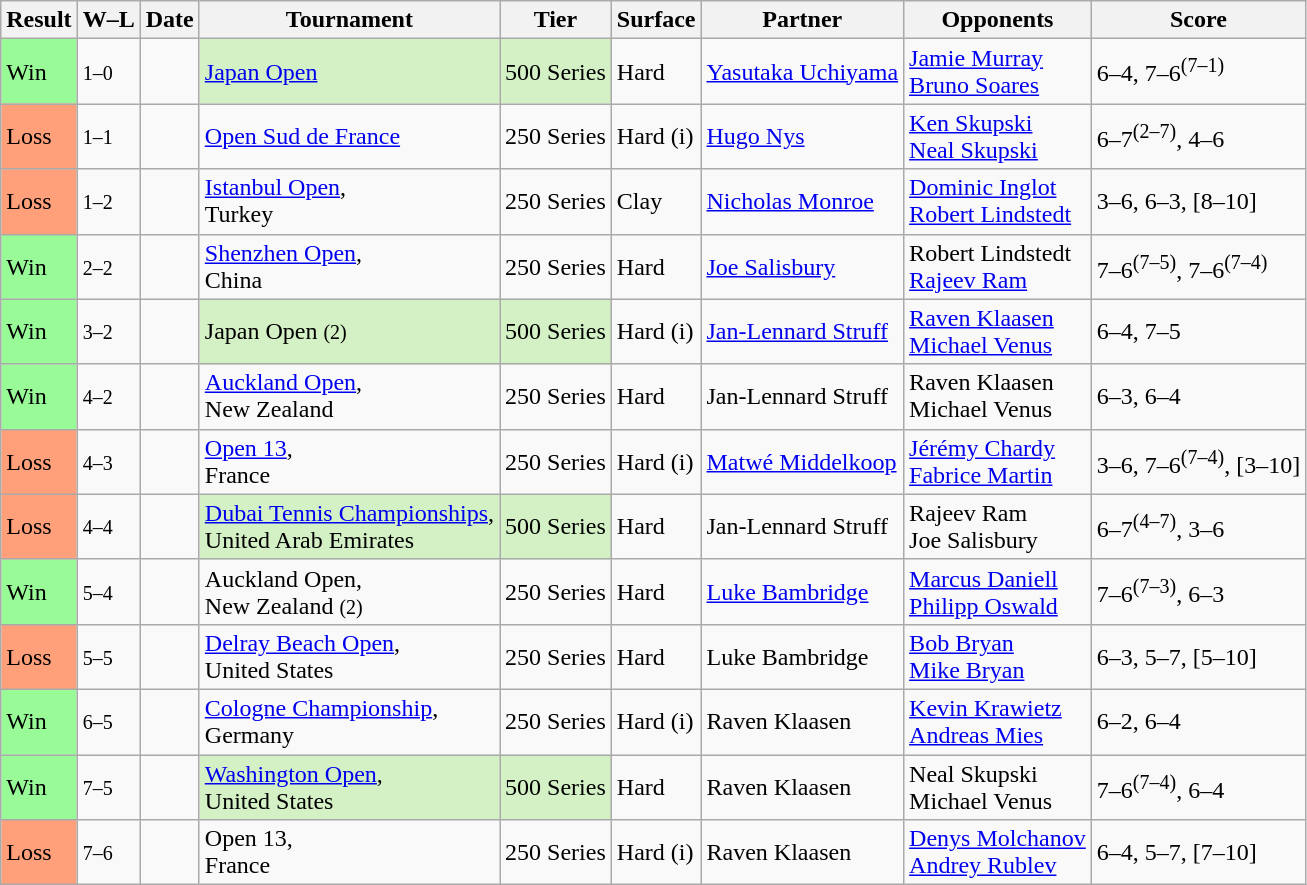<table class="sortable wikitable">
<tr>
<th>Result</th>
<th class="unsortable">W–L</th>
<th>Date</th>
<th>Tournament</th>
<th>Tier</th>
<th>Surface</th>
<th>Partner</th>
<th>Opponents</th>
<th class="unsortable">Score</th>
</tr>
<tr>
<td bgcolor=98FB98>Win</td>
<td><small>1–0</small></td>
<td><a href='#'></a></td>
<td style="background:#D4F1C5;"><a href='#'>Japan Open</a></td>
<td style="background:#D4F1C5;">500 Series</td>
<td>Hard</td>
<td> <a href='#'>Yasutaka Uchiyama</a></td>
<td> <a href='#'>Jamie Murray</a><br> <a href='#'>Bruno Soares</a></td>
<td>6–4, 7–6<sup>(7–1)</sup></td>
</tr>
<tr>
<td bgcolor=FFA07A>Loss</td>
<td><small>1–1</small></td>
<td><a href='#'></a></td>
<td><a href='#'>Open Sud de France</a></td>
<td>250 Series</td>
<td>Hard (i)</td>
<td> <a href='#'>Hugo Nys</a></td>
<td> <a href='#'>Ken Skupski</a><br> <a href='#'>Neal Skupski</a></td>
<td>6–7<sup>(2–7)</sup>, 4–6</td>
</tr>
<tr>
<td bgcolor=FFA07A>Loss</td>
<td><small>1–2</small></td>
<td><a href='#'></a></td>
<td><a href='#'>Istanbul Open</a>, <br>Turkey</td>
<td>250 Series</td>
<td>Clay</td>
<td> <a href='#'>Nicholas Monroe</a></td>
<td> <a href='#'>Dominic Inglot</a><br> <a href='#'>Robert Lindstedt</a></td>
<td>3–6, 6–3, [8–10]</td>
</tr>
<tr>
<td bgcolor=98FB98>Win</td>
<td><small>2–2</small></td>
<td><a href='#'></a></td>
<td><a href='#'>Shenzhen Open</a>, <br>China</td>
<td>250 Series</td>
<td>Hard</td>
<td> <a href='#'>Joe Salisbury</a></td>
<td> Robert Lindstedt<br> <a href='#'>Rajeev Ram</a></td>
<td>7–6<sup>(7–5)</sup>, 7–6<sup>(7–4)</sup></td>
</tr>
<tr>
<td bgcolor=98FB98>Win</td>
<td><small>3–2</small></td>
<td><a href='#'></a></td>
<td style="background:#d4f1c5;">Japan Open <small>(2)</small></td>
<td style="background:#d4f1c5;">500 Series</td>
<td>Hard (i)</td>
<td> <a href='#'>Jan-Lennard Struff</a></td>
<td> <a href='#'>Raven Klaasen</a><br> <a href='#'>Michael Venus</a></td>
<td>6–4, 7–5</td>
</tr>
<tr>
<td bgcolor=98FB98>Win</td>
<td><small>4–2</small></td>
<td><a href='#'></a></td>
<td><a href='#'>Auckland Open</a>, <br>New Zealand</td>
<td>250 Series</td>
<td>Hard</td>
<td> Jan-Lennard Struff</td>
<td> Raven Klaasen<br> Michael Venus</td>
<td>6–3, 6–4</td>
</tr>
<tr>
<td bgcolor=FFA07A>Loss</td>
<td><small>4–3</small></td>
<td><a href='#'></a></td>
<td><a href='#'>Open 13</a>, <br>France</td>
<td>250 Series</td>
<td>Hard (i)</td>
<td> <a href='#'>Matwé Middelkoop</a></td>
<td> <a href='#'>Jérémy Chardy</a><br> <a href='#'>Fabrice Martin</a></td>
<td>3–6, 7–6<sup>(7–4)</sup>, [3–10]</td>
</tr>
<tr>
<td bgcolor=FFA07A>Loss</td>
<td><small>4–4</small></td>
<td><a href='#'></a></td>
<td style="background:#d4f1c5;"><a href='#'>Dubai Tennis Championships</a>, <br>United Arab Emirates</td>
<td style="background:#d4f1c5;">500 Series</td>
<td>Hard</td>
<td> Jan-Lennard Struff</td>
<td> Rajeev Ram<br> Joe Salisbury</td>
<td>6–7<sup>(4–7)</sup>, 3–6</td>
</tr>
<tr>
<td bgcolor=98FB98>Win</td>
<td><small>5–4</small></td>
<td><a href='#'></a></td>
<td>Auckland Open, <br>New Zealand <small>(2)</small></td>
<td>250 Series</td>
<td>Hard</td>
<td> <a href='#'>Luke Bambridge</a></td>
<td> <a href='#'>Marcus Daniell</a> <br> <a href='#'>Philipp Oswald</a></td>
<td>7–6<sup>(7–3)</sup>, 6–3</td>
</tr>
<tr>
<td bgcolor=FFA07A>Loss</td>
<td><small>5–5</small></td>
<td><a href='#'></a></td>
<td><a href='#'>Delray Beach Open</a>, <br>United States</td>
<td>250 Series</td>
<td>Hard</td>
<td> Luke Bambridge</td>
<td> <a href='#'>Bob Bryan</a><br> <a href='#'>Mike Bryan</a></td>
<td>6–3, 5–7, [5–10]</td>
</tr>
<tr>
<td bgcolor=98FB98>Win</td>
<td><small>6–5</small></td>
<td><a href='#'></a></td>
<td><a href='#'>Cologne Championship</a>, <br>Germany</td>
<td>250 Series</td>
<td>Hard (i)</td>
<td> Raven Klaasen</td>
<td> <a href='#'>Kevin Krawietz</a><br> <a href='#'>Andreas Mies</a></td>
<td>6–2, 6–4</td>
</tr>
<tr>
<td bgcolor=98FB98>Win</td>
<td><small>7–5</small></td>
<td><a href='#'></a></td>
<td style="background:#D4F1C5;"><a href='#'>Washington Open</a>,<br>United States</td>
<td style="background:#D4F1C5;">500 Series</td>
<td>Hard</td>
<td> Raven Klaasen</td>
<td> Neal Skupski <br> Michael Venus</td>
<td>7–6<sup>(7–4)</sup>, 6–4</td>
</tr>
<tr>
<td bgcolor=FFA07A>Loss</td>
<td><small>7–6</small></td>
<td><a href='#'></a></td>
<td>Open 13,<br>France</td>
<td>250 Series</td>
<td>Hard (i)</td>
<td> Raven Klaasen</td>
<td> <a href='#'>Denys Molchanov</a><br> <a href='#'>Andrey Rublev</a></td>
<td>6–4, 5–7, [7–10]</td>
</tr>
</table>
